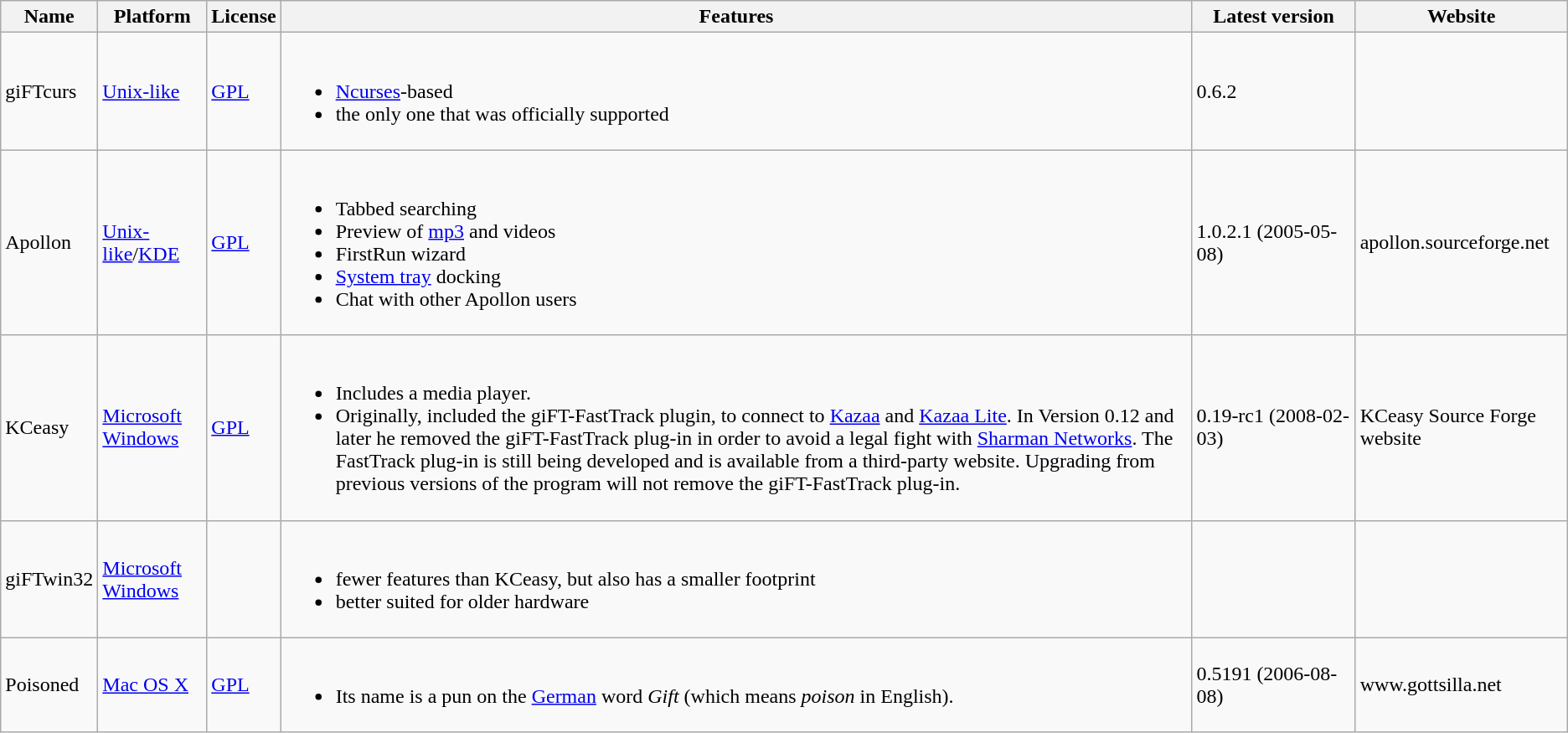<table class="wikitable">
<tr>
<th>Name</th>
<th>Platform</th>
<th>License</th>
<th>Features</th>
<th>Latest version</th>
<th>Website</th>
</tr>
<tr>
<td>giFTcurs</td>
<td><a href='#'>Unix-like</a></td>
<td><a href='#'>GPL</a></td>
<td><br><ul><li><a href='#'>Ncurses</a>-based</li><li>the only one that was officially supported</li></ul></td>
<td>0.6.2</td>
<td></td>
</tr>
<tr>
<td>Apollon</td>
<td><a href='#'>Unix-like</a>/<a href='#'>KDE</a></td>
<td><a href='#'>GPL</a></td>
<td><br><ul><li>Tabbed searching</li><li>Preview of <a href='#'>mp3</a> and videos</li><li>FirstRun wizard</li><li><a href='#'>System tray</a> docking</li><li>Chat with other Apollon users</li></ul></td>
<td>1.0.2.1 (2005-05-08)</td>
<td>apollon.sourceforge.net</td>
</tr>
<tr>
<td>KCeasy</td>
<td><a href='#'>Microsoft Windows</a></td>
<td><a href='#'>GPL</a></td>
<td><br><ul><li>Includes a media player.</li><li>Originally, included the giFT-FastTrack plugin, to connect to <a href='#'>Kazaa</a> and <a href='#'>Kazaa Lite</a>. In Version 0.12 and later he removed the giFT-FastTrack plug-in in order to avoid a legal fight with <a href='#'>Sharman Networks</a>. The FastTrack plug-in is still being developed and is available from a third-party website. Upgrading from previous versions of the program will not remove the giFT-FastTrack plug-in.</li></ul></td>
<td>0.19-rc1  (2008-02-03)</td>
<td>KCeasy Source Forge website</td>
</tr>
<tr>
<td>giFTwin32</td>
<td><a href='#'>Microsoft Windows</a></td>
<td></td>
<td><br><ul><li>fewer features than KCeasy, but also has a smaller footprint</li><li>better suited for older hardware</li></ul></td>
<td>                              </td>
<td></td>
</tr>
<tr>
<td>Poisoned</td>
<td><a href='#'>Mac OS X</a></td>
<td><a href='#'>GPL</a></td>
<td><br><ul><li>Its name is a pun on the <a href='#'>German</a> word <em>Gift</em> (which means <em>poison</em> in English).</li></ul></td>
<td>0.5191 (2006-08-08)</td>
<td>www.gottsilla.net</td>
</tr>
</table>
